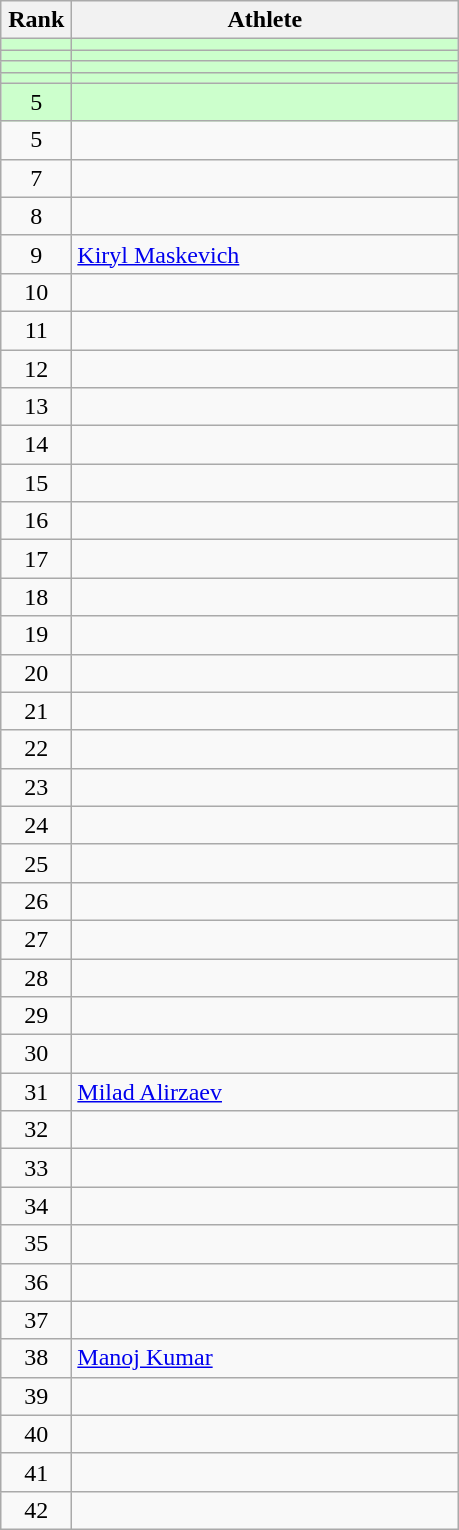<table class="wikitable" style="text-align: center;">
<tr>
<th width=40>Rank</th>
<th width=250>Athlete</th>
</tr>
<tr bgcolor=#ccffcc>
<td></td>
<td align="left"></td>
</tr>
<tr bgcolor=#ccffcc>
<td></td>
<td align="left"></td>
</tr>
<tr bgcolor=#ccffcc>
<td></td>
<td align="left"></td>
</tr>
<tr bgcolor=#ccffcc>
<td></td>
<td align="left"></td>
</tr>
<tr bgcolor=#ccffcc>
<td>5</td>
<td align="left"></td>
</tr>
<tr>
<td>5</td>
<td align="left"></td>
</tr>
<tr>
<td>7</td>
<td align="left"></td>
</tr>
<tr>
<td>8</td>
<td align="left"></td>
</tr>
<tr>
<td>9</td>
<td align="left"> <a href='#'>Kiryl Maskevich</a> </td>
</tr>
<tr>
<td>10</td>
<td align="left"></td>
</tr>
<tr>
<td>11</td>
<td align="left"></td>
</tr>
<tr>
<td>12</td>
<td align="left"></td>
</tr>
<tr>
<td>13</td>
<td align="left"></td>
</tr>
<tr>
<td>14</td>
<td align="left"></td>
</tr>
<tr>
<td>15</td>
<td align="left"></td>
</tr>
<tr>
<td>16</td>
<td align="left"></td>
</tr>
<tr>
<td>17</td>
<td align="left"></td>
</tr>
<tr>
<td>18</td>
<td align="left"></td>
</tr>
<tr>
<td>19</td>
<td align="left"></td>
</tr>
<tr>
<td>20</td>
<td align="left"></td>
</tr>
<tr>
<td>21</td>
<td align="left"></td>
</tr>
<tr>
<td>22</td>
<td align="left"></td>
</tr>
<tr>
<td>23</td>
<td align="left"></td>
</tr>
<tr>
<td>24</td>
<td align="left"></td>
</tr>
<tr>
<td>25</td>
<td align="left"></td>
</tr>
<tr>
<td>26</td>
<td align="left"></td>
</tr>
<tr>
<td>27</td>
<td align="left"></td>
</tr>
<tr>
<td>28</td>
<td align="left"></td>
</tr>
<tr>
<td>29</td>
<td align="left"></td>
</tr>
<tr>
<td>30</td>
<td align="left"></td>
</tr>
<tr>
<td>31</td>
<td align="left"> <a href='#'>Milad Alirzaev</a> </td>
</tr>
<tr>
<td>32</td>
<td align="left"></td>
</tr>
<tr>
<td>33</td>
<td align="left"></td>
</tr>
<tr>
<td>34</td>
<td align="left"></td>
</tr>
<tr>
<td>35</td>
<td align="left"></td>
</tr>
<tr>
<td>36</td>
<td align="left"></td>
</tr>
<tr>
<td>37</td>
<td align="left"></td>
</tr>
<tr>
<td>38</td>
<td align="left"> <a href='#'>Manoj Kumar</a> </td>
</tr>
<tr>
<td>39</td>
<td align="left"></td>
</tr>
<tr>
<td>40</td>
<td align="left"></td>
</tr>
<tr>
<td>41</td>
<td align="left"></td>
</tr>
<tr>
<td>42</td>
<td align="left"></td>
</tr>
</table>
